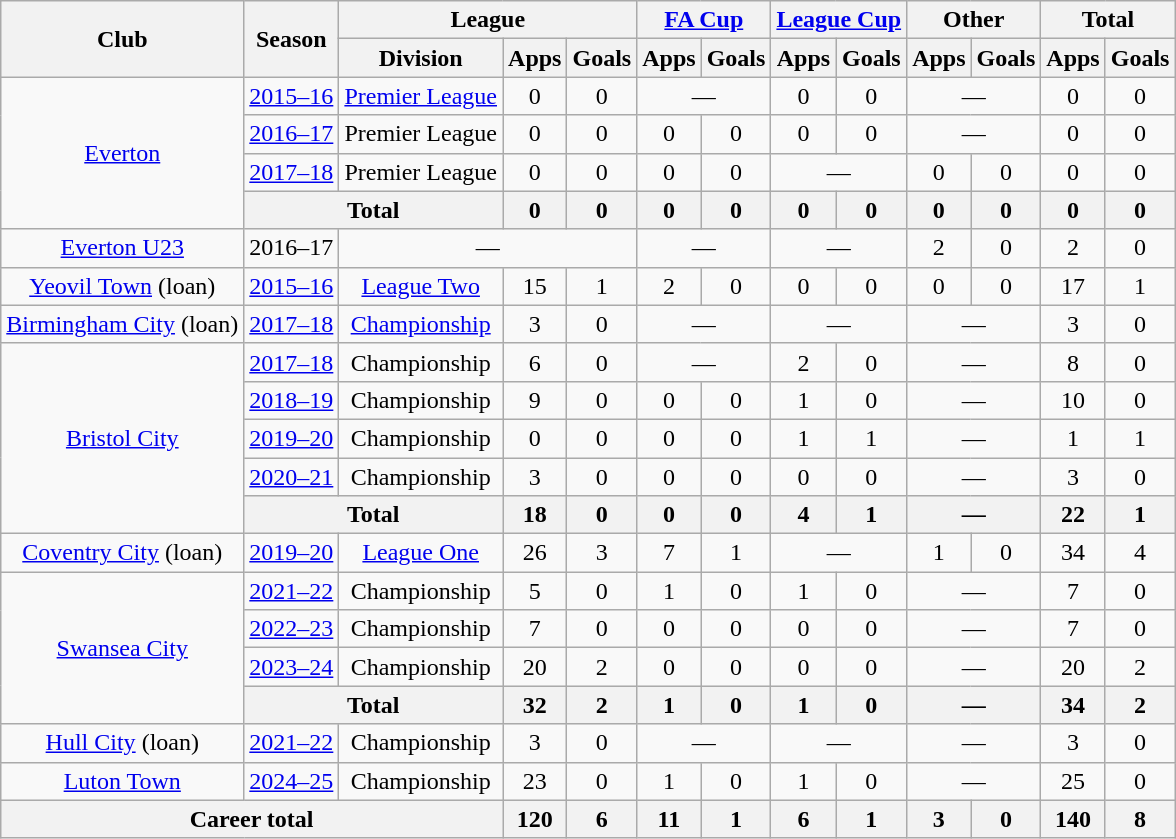<table class=wikitable style="text-align: center">
<tr>
<th rowspan=2>Club</th>
<th rowspan=2>Season</th>
<th colspan=3>League</th>
<th colspan=2><a href='#'>FA Cup</a></th>
<th colspan=2><a href='#'>League Cup</a></th>
<th colspan=2>Other</th>
<th colspan=2>Total</th>
</tr>
<tr>
<th>Division</th>
<th>Apps</th>
<th>Goals</th>
<th>Apps</th>
<th>Goals</th>
<th>Apps</th>
<th>Goals</th>
<th>Apps</th>
<th>Goals</th>
<th>Apps</th>
<th>Goals</th>
</tr>
<tr>
<td rowspan="4"><a href='#'>Everton</a></td>
<td><a href='#'>2015–16</a></td>
<td><a href='#'>Premier League</a></td>
<td>0</td>
<td>0</td>
<td colspan="2">—</td>
<td>0</td>
<td>0</td>
<td colspan="2">—</td>
<td>0</td>
<td>0</td>
</tr>
<tr>
<td><a href='#'>2016–17</a></td>
<td>Premier League</td>
<td>0</td>
<td>0</td>
<td>0</td>
<td>0</td>
<td>0</td>
<td>0</td>
<td colspan="2">—</td>
<td>0</td>
<td>0</td>
</tr>
<tr>
<td><a href='#'>2017–18</a></td>
<td>Premier League</td>
<td>0</td>
<td>0</td>
<td>0</td>
<td>0</td>
<td colspan="2">—</td>
<td>0</td>
<td>0</td>
<td>0</td>
<td>0</td>
</tr>
<tr>
<th colspan=2>Total</th>
<th>0</th>
<th>0</th>
<th>0</th>
<th>0</th>
<th>0</th>
<th>0</th>
<th>0</th>
<th>0</th>
<th>0</th>
<th>0</th>
</tr>
<tr>
<td><a href='#'>Everton U23</a></td>
<td>2016–17</td>
<td colspan=3>—</td>
<td colspan=2>—</td>
<td colspan=2>—</td>
<td>2</td>
<td>0</td>
<td>2</td>
<td>0</td>
</tr>
<tr>
<td><a href='#'>Yeovil Town</a> (loan)</td>
<td><a href='#'>2015–16</a></td>
<td><a href='#'>League Two</a></td>
<td>15</td>
<td>1</td>
<td>2</td>
<td>0</td>
<td>0</td>
<td>0</td>
<td>0</td>
<td>0</td>
<td>17</td>
<td>1</td>
</tr>
<tr>
<td><a href='#'>Birmingham City</a> (loan)</td>
<td><a href='#'>2017–18</a></td>
<td><a href='#'>Championship</a></td>
<td>3</td>
<td>0</td>
<td colspan=2>—</td>
<td colspan=2>—</td>
<td colspan=2>—</td>
<td>3</td>
<td>0</td>
</tr>
<tr>
<td rowspan="5"><a href='#'>Bristol City</a></td>
<td><a href='#'>2017–18</a></td>
<td>Championship</td>
<td>6</td>
<td>0</td>
<td colspan=2>—</td>
<td>2</td>
<td>0</td>
<td colspan=2>—</td>
<td>8</td>
<td>0</td>
</tr>
<tr>
<td><a href='#'>2018–19</a></td>
<td>Championship</td>
<td>9</td>
<td>0</td>
<td>0</td>
<td>0</td>
<td>1</td>
<td>0</td>
<td colspan=2>—</td>
<td>10</td>
<td>0</td>
</tr>
<tr>
<td><a href='#'>2019–20</a></td>
<td>Championship</td>
<td>0</td>
<td>0</td>
<td>0</td>
<td>0</td>
<td>1</td>
<td>1</td>
<td colspan=2>—</td>
<td>1</td>
<td>1</td>
</tr>
<tr>
<td><a href='#'>2020–21</a></td>
<td>Championship</td>
<td>3</td>
<td>0</td>
<td>0</td>
<td>0</td>
<td>0</td>
<td>0</td>
<td colspan=2>—</td>
<td>3</td>
<td>0</td>
</tr>
<tr>
<th colspan=2>Total</th>
<th>18</th>
<th>0</th>
<th>0</th>
<th>0</th>
<th>4</th>
<th>1</th>
<th colspan=2>—</th>
<th>22</th>
<th>1</th>
</tr>
<tr>
<td><a href='#'>Coventry City</a> (loan)</td>
<td><a href='#'>2019–20</a></td>
<td><a href='#'>League One</a></td>
<td>26</td>
<td>3</td>
<td>7</td>
<td>1</td>
<td colspan=2>—</td>
<td>1</td>
<td>0</td>
<td>34</td>
<td>4</td>
</tr>
<tr>
<td rowspan=4><a href='#'>Swansea City</a></td>
<td><a href='#'>2021–22</a></td>
<td>Championship</td>
<td>5</td>
<td>0</td>
<td>1</td>
<td>0</td>
<td>1</td>
<td>0</td>
<td colspan=2>—</td>
<td>7</td>
<td>0</td>
</tr>
<tr>
<td><a href='#'>2022–23</a></td>
<td>Championship</td>
<td>7</td>
<td>0</td>
<td>0</td>
<td>0</td>
<td>0</td>
<td>0</td>
<td colspan=2>—</td>
<td>7</td>
<td>0</td>
</tr>
<tr>
<td><a href='#'>2023–24</a></td>
<td>Championship</td>
<td>20</td>
<td>2</td>
<td>0</td>
<td>0</td>
<td>0</td>
<td>0</td>
<td colspan=2>—</td>
<td>20</td>
<td>2</td>
</tr>
<tr>
<th colspan=2>Total</th>
<th>32</th>
<th>2</th>
<th>1</th>
<th>0</th>
<th>1</th>
<th>0</th>
<th colspan=2>—</th>
<th>34</th>
<th>2</th>
</tr>
<tr>
<td><a href='#'>Hull City</a> (loan)</td>
<td><a href='#'>2021–22</a></td>
<td>Championship</td>
<td>3</td>
<td>0</td>
<td colspan=2>—</td>
<td colspan=2>—</td>
<td colspan=2>—</td>
<td>3</td>
<td>0</td>
</tr>
<tr>
<td><a href='#'>Luton Town</a></td>
<td><a href='#'>2024–25</a></td>
<td>Championship</td>
<td>23</td>
<td>0</td>
<td>1</td>
<td>0</td>
<td>1</td>
<td>0</td>
<td colspan=2>—</td>
<td>25</td>
<td>0</td>
</tr>
<tr>
<th colspan=3>Career total</th>
<th>120</th>
<th>6</th>
<th>11</th>
<th>1</th>
<th>6</th>
<th>1</th>
<th>3</th>
<th>0</th>
<th>140</th>
<th>8</th>
</tr>
</table>
